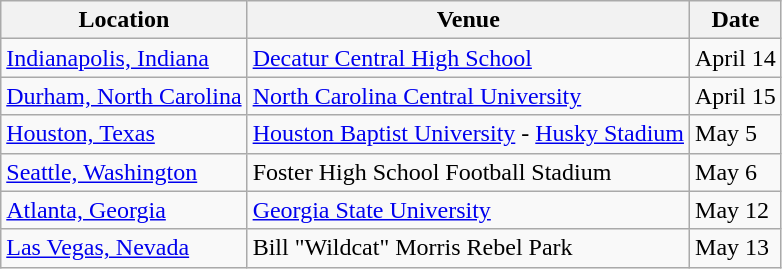<table class="wikitable">
<tr>
<th>Location</th>
<th>Venue</th>
<th>Date</th>
</tr>
<tr>
<td><a href='#'>Indianapolis, Indiana</a></td>
<td><a href='#'>Decatur Central High School</a></td>
<td>April 14</td>
</tr>
<tr>
<td><a href='#'>Durham, North Carolina</a></td>
<td><a href='#'>North Carolina Central University</a></td>
<td>April 15</td>
</tr>
<tr>
<td><a href='#'>Houston, Texas</a></td>
<td><a href='#'>Houston Baptist University</a> - <a href='#'>Husky Stadium</a></td>
<td>May 5</td>
</tr>
<tr>
<td><a href='#'>Seattle, Washington</a></td>
<td>Foster High School Football Stadium</td>
<td>May 6</td>
</tr>
<tr>
<td><a href='#'>Atlanta, Georgia</a></td>
<td><a href='#'>Georgia State University</a></td>
<td>May 12</td>
</tr>
<tr>
<td><a href='#'>Las Vegas, Nevada</a></td>
<td>Bill "Wildcat" Morris Rebel Park</td>
<td>May 13</td>
</tr>
</table>
